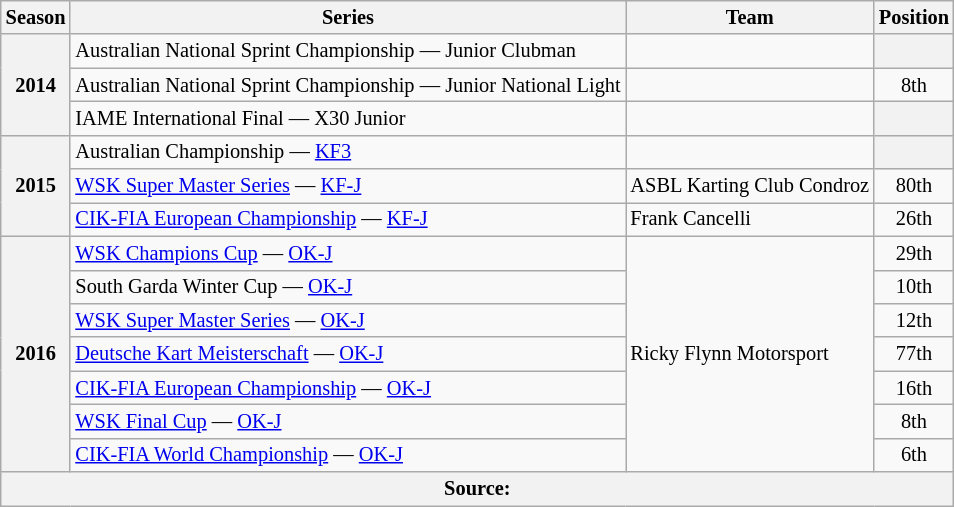<table class="wikitable" style="font-size: 85%; text-align:center">
<tr>
<th>Season</th>
<th>Series</th>
<th>Team</th>
<th>Position</th>
</tr>
<tr>
<th rowspan="3">2014</th>
<td align=left>Australian National Sprint Championship — Junior Clubman</td>
<td></td>
<th></th>
</tr>
<tr>
<td align=left>Australian National Sprint Championship — Junior National Light</td>
<td></td>
<td>8th</td>
</tr>
<tr>
<td align=left>IAME International Final — X30 Junior</td>
<td></td>
<th></th>
</tr>
<tr>
<th rowspan="3">2015</th>
<td align=left>Australian Championship — <a href='#'>KF3</a></td>
<td></td>
<th></th>
</tr>
<tr>
<td align=left><a href='#'>WSK Super Master Series</a> — <a href='#'>KF-J</a></td>
<td align=left>ASBL Karting Club Condroz</td>
<td>80th</td>
</tr>
<tr>
<td align=left><a href='#'>CIK-FIA European Championship</a> — <a href='#'>KF-J</a></td>
<td align=left>Frank Cancelli</td>
<td>26th</td>
</tr>
<tr>
<th rowspan="7">2016</th>
<td align=left><a href='#'>WSK Champions Cup</a> — <a href='#'>OK-J</a></td>
<td rowspan="7" align=left>Ricky Flynn Motorsport</td>
<td>29th</td>
</tr>
<tr>
<td align=left>South Garda Winter Cup — <a href='#'>OK-J</a></td>
<td>10th</td>
</tr>
<tr>
<td align=left><a href='#'>WSK Super Master Series</a> — <a href='#'>OK-J</a></td>
<td>12th</td>
</tr>
<tr>
<td align=left><a href='#'>Deutsche Kart Meisterschaft</a> — <a href='#'>OK-J</a></td>
<td>77th</td>
</tr>
<tr>
<td align=left><a href='#'>CIK-FIA European Championship</a> — <a href='#'>OK-J</a></td>
<td>16th</td>
</tr>
<tr>
<td align=left><a href='#'>WSK Final Cup</a> — <a href='#'>OK-J</a></td>
<td>8th</td>
</tr>
<tr>
<td align=left><a href='#'>CIK-FIA World Championship</a> — <a href='#'>OK-J</a></td>
<td>6th</td>
</tr>
<tr>
<th colspan="4">Source:</th>
</tr>
</table>
